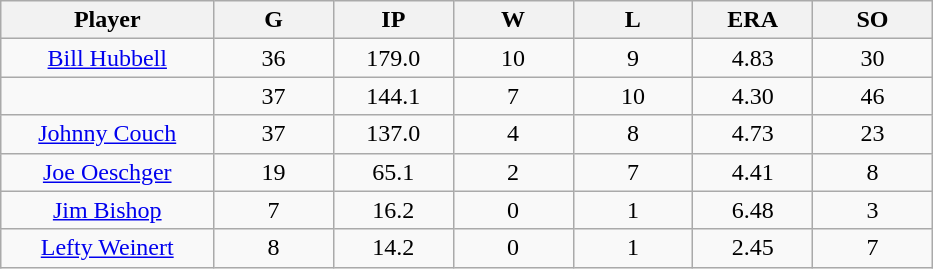<table class="wikitable sortable">
<tr>
<th bgcolor="#DDDDFF" width="16%">Player</th>
<th bgcolor="#DDDDFF" width="9%">G</th>
<th bgcolor="#DDDDFF" width="9%">IP</th>
<th bgcolor="#DDDDFF" width="9%">W</th>
<th bgcolor="#DDDDFF" width="9%">L</th>
<th bgcolor="#DDDDFF" width="9%">ERA</th>
<th bgcolor="#DDDDFF" width="9%">SO</th>
</tr>
<tr align="center">
<td><a href='#'>Bill Hubbell</a></td>
<td>36</td>
<td>179.0</td>
<td>10</td>
<td>9</td>
<td>4.83</td>
<td>30</td>
</tr>
<tr align=center>
<td></td>
<td>37</td>
<td>144.1</td>
<td>7</td>
<td>10</td>
<td>4.30</td>
<td>46</td>
</tr>
<tr align="center">
<td><a href='#'>Johnny Couch</a></td>
<td>37</td>
<td>137.0</td>
<td>4</td>
<td>8</td>
<td>4.73</td>
<td>23</td>
</tr>
<tr align=center>
<td><a href='#'>Joe Oeschger</a></td>
<td>19</td>
<td>65.1</td>
<td>2</td>
<td>7</td>
<td>4.41</td>
<td>8</td>
</tr>
<tr align=center>
<td><a href='#'>Jim Bishop</a></td>
<td>7</td>
<td>16.2</td>
<td>0</td>
<td>1</td>
<td>6.48</td>
<td>3</td>
</tr>
<tr align=center>
<td><a href='#'>Lefty Weinert</a></td>
<td>8</td>
<td>14.2</td>
<td>0</td>
<td>1</td>
<td>2.45</td>
<td>7</td>
</tr>
</table>
